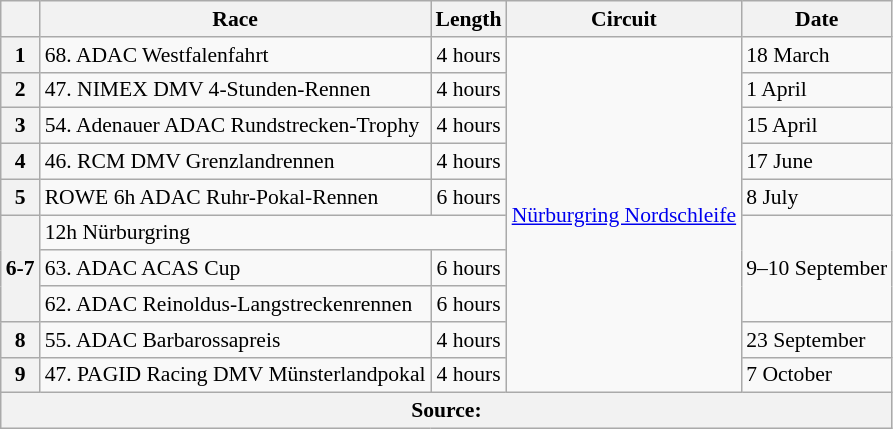<table class="wikitable" style="font-size: 90%;">
<tr>
<th></th>
<th>Race</th>
<th>Length</th>
<th>Circuit</th>
<th>Date</th>
</tr>
<tr>
<th>1</th>
<td>68. ADAC Westfalenfahrt</td>
<td style="text-align:center">4 hours</td>
<td rowspan="10"> <a href='#'>Nürburgring Nordschleife</a></td>
<td>18 March</td>
</tr>
<tr>
<th>2</th>
<td>47. NIMEX DMV 4-Stunden-Rennen</td>
<td style="text-align:center">4 hours</td>
<td>1 April</td>
</tr>
<tr>
<th>3</th>
<td>54. Adenauer ADAC Rundstrecken-Trophy</td>
<td style="text-align:center">4 hours</td>
<td>15 April</td>
</tr>
<tr>
<th>4</th>
<td>46. RCM DMV Grenzlandrennen</td>
<td style="text-align:center">4 hours</td>
<td>17 June</td>
</tr>
<tr>
<th>5</th>
<td>ROWE 6h ADAC Ruhr-Pokal-Rennen</td>
<td style="text-align:center">6 hours</td>
<td>8 July</td>
</tr>
<tr>
<th rowspan="3">6-7</th>
<td colspan="2">12h Nürburgring</td>
<td rowspan="3">9–10 September</td>
</tr>
<tr>
<td>63. ADAC ACAS Cup</td>
<td style="text-align:center">6 hours</td>
</tr>
<tr>
<td>62. ADAC Reinoldus-Langstreckenrennen</td>
<td style="text-align:center">6 hours</td>
</tr>
<tr>
<th>8</th>
<td>55. ADAC Barbarossapreis</td>
<td style="text-align:center">4 hours</td>
<td>23 September</td>
</tr>
<tr>
<th>9</th>
<td>47. PAGID Racing DMV Münsterlandpokal</td>
<td style="text-align:center">4 hours</td>
<td>7 October</td>
</tr>
<tr>
<th colspan="5">Source: </th>
</tr>
</table>
